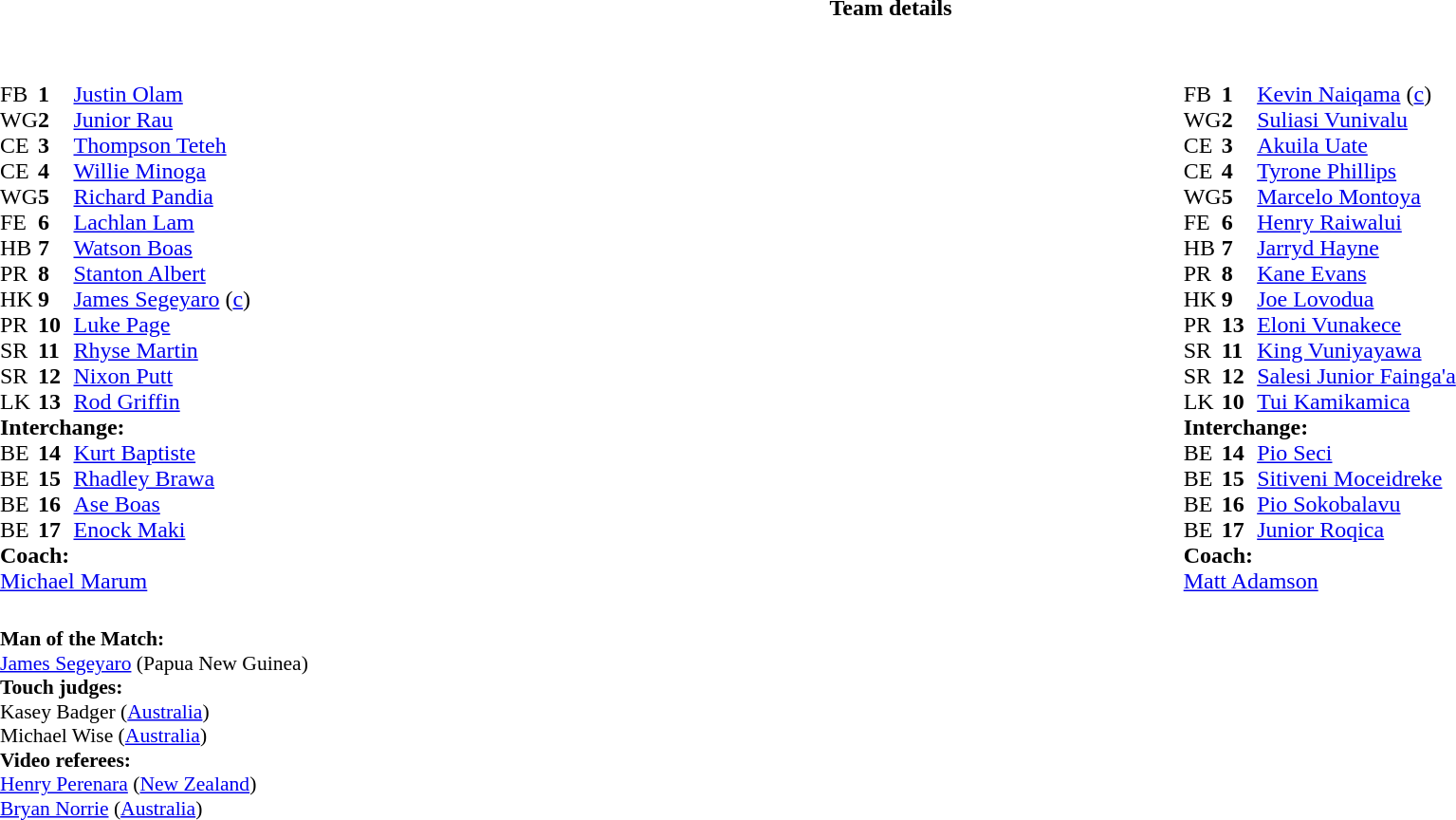<table border="0" width="100%" class="collapsible collapsed">
<tr>
<th>Team details</th>
</tr>
<tr>
<td><br><table width="100%">
<tr>
<td valign="top" width="50%"><br><table style="font-size: 100%" cellspacing="0" cellpadding="0">
<tr>
<th width="25"></th>
<th width="25"></th>
<th></th>
<th width="25"></th>
</tr>
<tr>
<td>FB</td>
<td><strong>1</strong></td>
<td><a href='#'>Justin Olam</a></td>
</tr>
<tr>
<td>WG</td>
<td><strong>2</strong></td>
<td><a href='#'>Junior Rau</a></td>
</tr>
<tr>
<td>CE</td>
<td><strong>3</strong></td>
<td><a href='#'>Thompson Teteh</a></td>
</tr>
<tr>
<td>CE</td>
<td><strong>4</strong></td>
<td><a href='#'>Willie Minoga</a></td>
</tr>
<tr>
<td>WG</td>
<td><strong>5</strong></td>
<td><a href='#'>Richard Pandia</a></td>
</tr>
<tr>
<td>FE</td>
<td><strong>6</strong></td>
<td><a href='#'>Lachlan Lam</a></td>
</tr>
<tr>
<td>HB</td>
<td><strong>7</strong></td>
<td><a href='#'>Watson Boas</a></td>
</tr>
<tr>
<td>PR</td>
<td><strong>8</strong></td>
<td><a href='#'>Stanton Albert</a></td>
</tr>
<tr>
<td>HK</td>
<td><strong>9</strong></td>
<td><a href='#'>James Segeyaro</a> (<a href='#'>c</a>)</td>
</tr>
<tr>
<td>PR</td>
<td><strong>10</strong></td>
<td><a href='#'>Luke Page</a></td>
</tr>
<tr>
<td>SR</td>
<td><strong>11</strong></td>
<td><a href='#'>Rhyse Martin</a></td>
</tr>
<tr>
<td>SR</td>
<td><strong>12</strong></td>
<td><a href='#'>Nixon Putt</a></td>
</tr>
<tr>
<td>LK</td>
<td><strong>13</strong></td>
<td><a href='#'>Rod Griffin</a></td>
</tr>
<tr>
<td colspan=3><strong>Interchange:</strong></td>
</tr>
<tr>
<td>BE</td>
<td><strong>14</strong></td>
<td><a href='#'>Kurt Baptiste</a></td>
</tr>
<tr>
<td>BE</td>
<td><strong>15</strong></td>
<td><a href='#'>Rhadley Brawa</a></td>
</tr>
<tr>
<td>BE</td>
<td><strong>16</strong></td>
<td><a href='#'>Ase Boas</a></td>
</tr>
<tr>
<td>BE</td>
<td><strong>17</strong></td>
<td><a href='#'>Enock Maki</a></td>
</tr>
<tr>
<td colspan=3><strong>Coach:</strong></td>
</tr>
<tr>
<td colspan="4"> <a href='#'>Michael Marum</a></td>
</tr>
</table>
</td>
<td valign="top" width="50%"><br><table style="font-size: 100%" cellspacing="0" cellpadding="0" align="center">
<tr>
<th width="25"></th>
<th width="25"></th>
<th></th>
<th width="25"></th>
</tr>
<tr>
<td>FB</td>
<td><strong>1</strong></td>
<td><a href='#'>Kevin Naiqama</a> (<a href='#'>c</a>)</td>
</tr>
<tr>
<td>WG</td>
<td><strong>2</strong></td>
<td><a href='#'>Suliasi Vunivalu</a></td>
</tr>
<tr>
<td>CE</td>
<td><strong>3</strong></td>
<td><a href='#'>Akuila Uate</a></td>
</tr>
<tr>
<td>CE</td>
<td><strong>4</strong></td>
<td><a href='#'>Tyrone Phillips</a></td>
</tr>
<tr>
<td>WG</td>
<td><strong>5</strong></td>
<td><a href='#'>Marcelo Montoya</a></td>
</tr>
<tr>
<td>FE</td>
<td><strong>6</strong></td>
<td><a href='#'>Henry Raiwalui</a></td>
</tr>
<tr>
<td>HB</td>
<td><strong>7</strong></td>
<td><a href='#'>Jarryd Hayne</a></td>
</tr>
<tr>
<td>PR</td>
<td><strong>8</strong></td>
<td><a href='#'>Kane Evans</a></td>
</tr>
<tr>
<td>HK</td>
<td><strong>9</strong></td>
<td><a href='#'>Joe Lovodua</a></td>
</tr>
<tr>
<td>PR</td>
<td><strong>13</strong></td>
<td><a href='#'>Eloni Vunakece</a></td>
</tr>
<tr>
<td>SR</td>
<td><strong>11</strong></td>
<td><a href='#'>King Vuniyayawa</a></td>
</tr>
<tr>
<td>SR</td>
<td><strong>12</strong></td>
<td><a href='#'>Salesi Junior Fainga'a</a></td>
</tr>
<tr>
<td>LK</td>
<td><strong>10</strong></td>
<td><a href='#'>Tui Kamikamica</a></td>
</tr>
<tr>
<td colspan=3><strong>Interchange:</strong></td>
</tr>
<tr>
<td>BE</td>
<td><strong>14</strong></td>
<td><a href='#'>Pio Seci</a></td>
</tr>
<tr>
<td>BE</td>
<td><strong>15</strong></td>
<td><a href='#'>Sitiveni Moceidreke</a></td>
</tr>
<tr>
<td>BE</td>
<td><strong>16</strong></td>
<td><a href='#'>Pio Sokobalavu</a></td>
</tr>
<tr>
<td>BE</td>
<td><strong>17</strong></td>
<td><a href='#'>Junior Roqica</a></td>
</tr>
<tr>
<td colspan=3><strong>Coach:</strong></td>
</tr>
<tr>
<td colspan="4"> <a href='#'>Matt Adamson</a></td>
</tr>
</table>
</td>
</tr>
</table>
<table style="width:100%; font-size:90%;">
<tr>
<td><br><strong>Man of the Match:</strong>
<br><a href='#'>James Segeyaro</a> (Papua New Guinea)<br><strong>Touch judges:</strong>
<br>Kasey Badger (<a href='#'>Australia</a>)
<br>Michael Wise (<a href='#'>Australia</a>)
<br><strong>Video referees:</strong>
<br><a href='#'>Henry Perenara</a> (<a href='#'>New Zealand</a>)
<br><a href='#'>Bryan Norrie</a> (<a href='#'>Australia</a>)</td>
</tr>
</table>
</td>
</tr>
</table>
